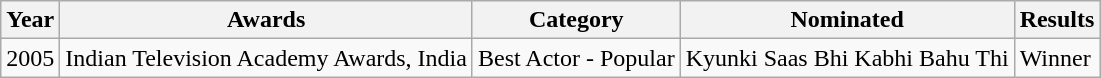<table class="wikitable sortable">
<tr>
<th>Year</th>
<th>Awards</th>
<th>Category</th>
<th>Nominated</th>
<th>Results</th>
</tr>
<tr>
<td>2005</td>
<td>Indian Television Academy Awards, India</td>
<td>Best Actor - Popular</td>
<td>Kyunki Saas Bhi Kabhi Bahu Thi</td>
<td>Winner</td>
</tr>
</table>
